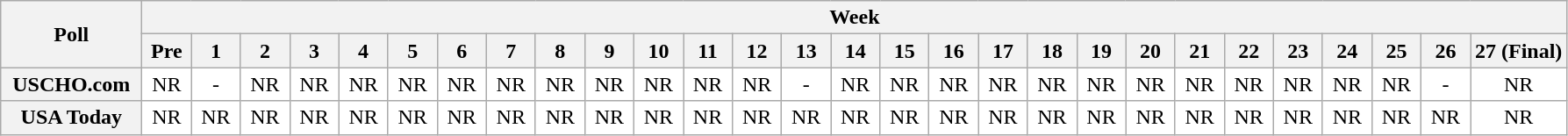<table class="wikitable" style="white-space:nowrap;">
<tr>
<th scope="col" width="100" rowspan="2">Poll</th>
<th colspan="28">Week</th>
</tr>
<tr>
<th scope="col" width="30">Pre</th>
<th scope="col" width="30">1</th>
<th scope="col" width="30">2</th>
<th scope="col" width="30">3</th>
<th scope="col" width="30">4</th>
<th scope="col" width="30">5</th>
<th scope="col" width="30">6</th>
<th scope="col" width="30">7</th>
<th scope="col" width="30">8</th>
<th scope="col" width="30">9</th>
<th scope="col" width="30">10</th>
<th scope="col" width="30">11</th>
<th scope="col" width="30">12</th>
<th scope="col" width="30">13</th>
<th scope="col" width="30">14</th>
<th scope="col" width="30">15</th>
<th scope="col" width="30">16</th>
<th scope="col" width="30">17</th>
<th scope="col" width="30">18</th>
<th scope="col" width="30">19</th>
<th scope="col" width="30">20</th>
<th scope="col" width="30">21</th>
<th scope="col" width="30">22</th>
<th scope="col" width="30">23</th>
<th scope="col" width="30">24</th>
<th scope="col" width="30">25</th>
<th scope="col" width="30">26</th>
<th scope="col" width="30">27 (Final)</th>
</tr>
<tr style="text-align:center;">
<th>USCHO.com</th>
<td bgcolor=FFFFFF>NR</td>
<td bgcolor=FFFFFF>-</td>
<td bgcolor=FFFFFF>NR</td>
<td bgcolor=FFFFFF>NR</td>
<td bgcolor=FFFFFF>NR</td>
<td bgcolor=FFFFFF>NR</td>
<td bgcolor=FFFFFF>NR</td>
<td bgcolor=FFFFFF>NR</td>
<td bgcolor=FFFFFF>NR</td>
<td bgcolor=FFFFFF>NR</td>
<td bgcolor=FFFFFF>NR</td>
<td bgcolor=FFFFFF>NR</td>
<td bgcolor=FFFFFF>NR</td>
<td bgcolor=FFFFFF>-</td>
<td bgcolor=FFFFFF>NR</td>
<td bgcolor=FFFFFF>NR</td>
<td bgcolor=FFFFFF>NR</td>
<td bgcolor=FFFFFF>NR</td>
<td bgcolor=FFFFFF>NR</td>
<td bgcolor=FFFFFF>NR</td>
<td bgcolor=FFFFFF>NR</td>
<td bgcolor=FFFFFF>NR</td>
<td bgcolor=FFFFFF>NR</td>
<td bgcolor=FFFFFF>NR</td>
<td bgcolor=FFFFFF>NR</td>
<td bgcolor=FFFFFF>NR</td>
<td bgcolor=FFFFFF>-</td>
<td bgcolor=FFFFFF>NR</td>
</tr>
<tr style="text-align:center;">
<th>USA Today</th>
<td bgcolor=FFFFFF>NR</td>
<td bgcolor=FFFFFF>NR</td>
<td bgcolor=FFFFFF>NR</td>
<td bgcolor=FFFFFF>NR</td>
<td bgcolor=FFFFFF>NR</td>
<td bgcolor=FFFFFF>NR</td>
<td bgcolor=FFFFFF>NR</td>
<td bgcolor=FFFFFF>NR</td>
<td bgcolor=FFFFFF>NR</td>
<td bgcolor=FFFFFF>NR</td>
<td bgcolor=FFFFFF>NR</td>
<td bgcolor=FFFFFF>NR</td>
<td bgcolor=FFFFFF>NR</td>
<td bgcolor=FFFFFF>NR</td>
<td bgcolor=FFFFFF>NR</td>
<td bgcolor=FFFFFF>NR</td>
<td bgcolor=FFFFFF>NR</td>
<td bgcolor=FFFFFF>NR</td>
<td bgcolor=FFFFFF>NR</td>
<td bgcolor=FFFFFF>NR</td>
<td bgcolor=FFFFFF>NR</td>
<td bgcolor=FFFFFF>NR</td>
<td bgcolor=FFFFFF>NR</td>
<td bgcolor=FFFFFF>NR</td>
<td bgcolor=FFFFFF>NR</td>
<td bgcolor=FFFFFF>NR</td>
<td bgcolor=FFFFFF>NR</td>
<td bgcolor=FFFFFF>NR</td>
</tr>
</table>
